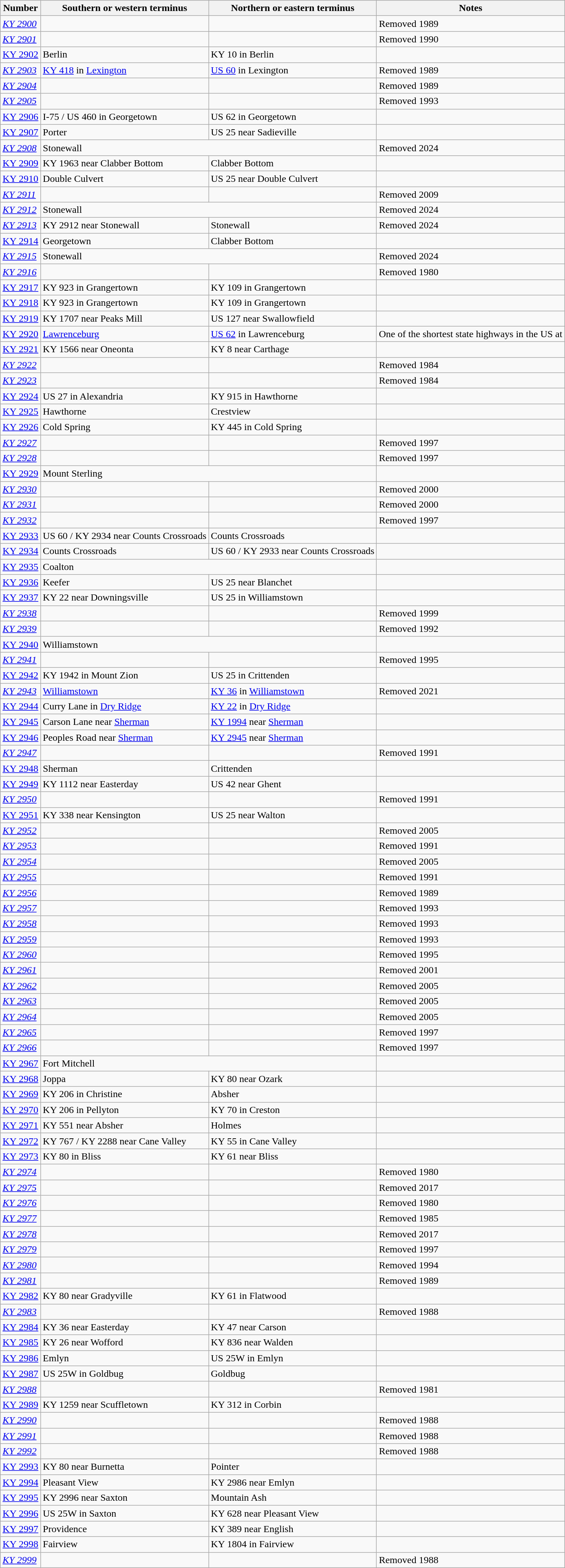<table class="wikitable sortable mw-collapsible">
<tr>
<th>Number</th>
<th>Southern or western terminus</th>
<th>Northern or eastern terminus</th>
<th>Notes</th>
</tr>
<tr>
<td><em> <a href='#'>KY 2900</a></em></td>
<td></td>
<td></td>
<td>Removed 1989</td>
</tr>
<tr>
<td><em> <a href='#'>KY 2901</a></em></td>
<td></td>
<td></td>
<td>Removed 1990</td>
</tr>
<tr>
<td> <a href='#'>KY 2902</a></td>
<td>Berlin</td>
<td>KY 10 in Berlin</td>
<td></td>
</tr>
<tr>
<td><em> <a href='#'>KY 2903</a></em></td>
<td><a href='#'>KY 418</a> in <a href='#'>Lexington</a></td>
<td><a href='#'>US 60</a> in Lexington</td>
<td>Removed 1989</td>
</tr>
<tr>
<td><em> <a href='#'>KY 2904</a></em></td>
<td></td>
<td></td>
<td>Removed 1989</td>
</tr>
<tr>
<td><em> <a href='#'>KY 2905</a></em></td>
<td></td>
<td></td>
<td>Removed 1993</td>
</tr>
<tr>
<td> <a href='#'>KY 2906</a></td>
<td>I-75 / US 460 in Georgetown</td>
<td>US 62 in Georgetown</td>
<td></td>
</tr>
<tr>
<td> <a href='#'>KY 2907</a></td>
<td>Porter</td>
<td>US 25 near Sadieville</td>
<td></td>
</tr>
<tr>
<td><em> <a href='#'>KY 2908</a></em></td>
<td colspan="2">Stonewall</td>
<td>Removed 2024</td>
</tr>
<tr>
<td> <a href='#'>KY 2909</a></td>
<td>KY 1963 near Clabber Bottom</td>
<td>Clabber Bottom</td>
<td></td>
</tr>
<tr>
<td> <a href='#'>KY 2910</a></td>
<td>Double Culvert</td>
<td>US 25 near Double Culvert</td>
<td></td>
</tr>
<tr>
<td><em> <a href='#'>KY 2911</a></em></td>
<td></td>
<td></td>
<td>Removed 2009</td>
</tr>
<tr>
<td><em> <a href='#'>KY 2912</a></em></td>
<td colspan="2">Stonewall</td>
<td>Removed 2024</td>
</tr>
<tr>
<td><em> <a href='#'>KY 2913</a></em></td>
<td>KY 2912 near Stonewall</td>
<td>Stonewall</td>
<td>Removed 2024</td>
</tr>
<tr>
<td> <a href='#'>KY 2914</a></td>
<td>Georgetown</td>
<td>Clabber Bottom</td>
<td></td>
</tr>
<tr>
<td><em> <a href='#'>KY 2915</a></em></td>
<td colspan="2">Stonewall</td>
<td>Removed 2024</td>
</tr>
<tr>
<td><em> <a href='#'>KY 2916</a></em></td>
<td></td>
<td></td>
<td>Removed 1980</td>
</tr>
<tr>
<td> <a href='#'>KY 2917</a></td>
<td>KY 923 in Grangertown</td>
<td>KY 109 in Grangertown</td>
<td></td>
</tr>
<tr>
<td> <a href='#'>KY 2918</a></td>
<td>KY 923 in Grangertown</td>
<td>KY 109 in Grangertown</td>
<td></td>
</tr>
<tr>
<td> <a href='#'>KY 2919</a></td>
<td>KY 1707 near Peaks Mill</td>
<td>US 127 near Swallowfield</td>
<td></td>
</tr>
<tr>
<td> <a href='#'>KY 2920</a></td>
<td><a href='#'>Lawrenceburg</a></td>
<td><a href='#'>US 62</a> in Lawrenceburg</td>
<td>One of the shortest state highways in the US at </td>
</tr>
<tr>
<td> <a href='#'>KY 2921</a></td>
<td>KY 1566 near Oneonta</td>
<td>KY 8 near Carthage</td>
<td></td>
</tr>
<tr>
<td><em> <a href='#'>KY 2922</a></em></td>
<td></td>
<td></td>
<td>Removed 1984</td>
</tr>
<tr>
<td><em> <a href='#'>KY 2923</a></em></td>
<td></td>
<td></td>
<td>Removed 1984</td>
</tr>
<tr>
<td> <a href='#'>KY 2924</a></td>
<td>US 27 in Alexandria</td>
<td>KY 915 in Hawthorne</td>
<td></td>
</tr>
<tr>
<td> <a href='#'>KY 2925</a></td>
<td>Hawthorne</td>
<td>Crestview</td>
<td></td>
</tr>
<tr>
<td> <a href='#'>KY 2926</a></td>
<td>Cold Spring</td>
<td>KY 445 in Cold Spring</td>
<td></td>
</tr>
<tr>
<td><em> <a href='#'>KY 2927</a></em></td>
<td></td>
<td></td>
<td>Removed 1997</td>
</tr>
<tr>
<td><em> <a href='#'>KY 2928</a></em></td>
<td></td>
<td></td>
<td>Removed 1997</td>
</tr>
<tr>
<td> <a href='#'>KY 2929</a></td>
<td colspan="2">Mount Sterling</td>
<td></td>
</tr>
<tr>
<td><em> <a href='#'>KY 2930</a></em></td>
<td></td>
<td></td>
<td>Removed 2000</td>
</tr>
<tr>
<td><em> <a href='#'>KY 2931</a></em></td>
<td></td>
<td></td>
<td>Removed 2000</td>
</tr>
<tr>
<td><em> <a href='#'>KY 2932</a></em></td>
<td></td>
<td></td>
<td>Removed 1997</td>
</tr>
<tr>
<td> <a href='#'>KY 2933</a></td>
<td>US 60 / KY 2934 near Counts Crossroads</td>
<td>Counts Crossroads</td>
<td></td>
</tr>
<tr>
<td> <a href='#'>KY 2934</a></td>
<td>Counts Crossroads</td>
<td>US 60 / KY 2933 near Counts Crossroads</td>
<td></td>
</tr>
<tr>
<td> <a href='#'>KY 2935</a></td>
<td colspan="2">Coalton</td>
<td></td>
</tr>
<tr>
<td> <a href='#'>KY 2936</a></td>
<td>Keefer</td>
<td>US 25 near Blanchet</td>
<td></td>
</tr>
<tr>
<td> <a href='#'>KY 2937</a></td>
<td>KY 22 near Downingsville</td>
<td>US 25 in Williamstown</td>
<td></td>
</tr>
<tr>
<td><em> <a href='#'>KY 2938</a></em></td>
<td></td>
<td></td>
<td>Removed 1999</td>
</tr>
<tr>
<td><em> <a href='#'>KY 2939</a></em></td>
<td></td>
<td></td>
<td>Removed 1992</td>
</tr>
<tr>
<td> <a href='#'>KY 2940</a></td>
<td colspan="2">Williamstown</td>
<td></td>
</tr>
<tr>
<td><em> <a href='#'>KY 2941</a></em></td>
<td></td>
<td></td>
<td>Removed 1995</td>
</tr>
<tr>
<td> <a href='#'>KY 2942</a></td>
<td>KY 1942 in Mount Zion</td>
<td>US 25 in Crittenden</td>
<td></td>
</tr>
<tr>
<td><em> <a href='#'>KY 2943</a></em></td>
<td><a href='#'>Williamstown</a></td>
<td><a href='#'>KY 36</a> in <a href='#'>Williamstown</a></td>
<td>Removed 2021</td>
</tr>
<tr>
<td> <a href='#'>KY 2944</a></td>
<td>Curry Lane in <a href='#'>Dry Ridge</a></td>
<td><a href='#'>KY 22</a> in <a href='#'>Dry Ridge</a></td>
<td></td>
</tr>
<tr>
<td> <a href='#'>KY 2945</a></td>
<td>Carson Lane near <a href='#'>Sherman</a></td>
<td><a href='#'>KY 1994</a> near <a href='#'>Sherman</a></td>
<td></td>
</tr>
<tr>
<td> <a href='#'>KY 2946</a></td>
<td>Peoples Road near <a href='#'>Sherman</a></td>
<td><a href='#'>KY 2945</a> near <a href='#'>Sherman</a></td>
<td></td>
</tr>
<tr>
<td><em> <a href='#'>KY 2947</a></em></td>
<td></td>
<td></td>
<td>Removed 1991</td>
</tr>
<tr>
<td> <a href='#'>KY 2948</a></td>
<td>Sherman</td>
<td>Crittenden</td>
<td></td>
</tr>
<tr>
<td> <a href='#'>KY 2949</a></td>
<td>KY 1112 near Easterday</td>
<td>US 42 near Ghent</td>
<td></td>
</tr>
<tr>
<td><em> <a href='#'>KY 2950</a></em></td>
<td></td>
<td></td>
<td>Removed 1991</td>
</tr>
<tr>
<td> <a href='#'>KY 2951</a></td>
<td>KY 338 near Kensington</td>
<td>US 25 near Walton</td>
<td></td>
</tr>
<tr>
<td><em> <a href='#'>KY 2952</a></em></td>
<td></td>
<td></td>
<td>Removed 2005</td>
</tr>
<tr>
<td><em> <a href='#'>KY 2953</a></em></td>
<td></td>
<td></td>
<td>Removed 1991</td>
</tr>
<tr>
<td><em> <a href='#'>KY 2954</a></em></td>
<td></td>
<td></td>
<td>Removed 2005</td>
</tr>
<tr>
<td><em> <a href='#'>KY 2955</a></em></td>
<td></td>
<td></td>
<td>Removed 1991</td>
</tr>
<tr>
<td><em> <a href='#'>KY 2956</a></em></td>
<td></td>
<td></td>
<td>Removed 1989</td>
</tr>
<tr>
<td><em> <a href='#'>KY 2957</a></em></td>
<td></td>
<td></td>
<td>Removed 1993</td>
</tr>
<tr>
<td><em> <a href='#'>KY 2958</a></em></td>
<td></td>
<td></td>
<td>Removed 1993</td>
</tr>
<tr>
<td><em> <a href='#'>KY 2959</a></em></td>
<td></td>
<td></td>
<td>Removed 1993</td>
</tr>
<tr>
<td><em> <a href='#'>KY 2960</a></em></td>
<td></td>
<td></td>
<td>Removed 1995</td>
</tr>
<tr>
<td><em> <a href='#'>KY 2961</a></em></td>
<td></td>
<td></td>
<td>Removed 2001</td>
</tr>
<tr>
<td><em> <a href='#'>KY 2962</a></em></td>
<td></td>
<td></td>
<td>Removed 2005</td>
</tr>
<tr>
<td><em> <a href='#'>KY 2963</a></em></td>
<td></td>
<td></td>
<td>Removed 2005</td>
</tr>
<tr>
<td><em> <a href='#'>KY 2964</a></em></td>
<td></td>
<td></td>
<td>Removed 2005</td>
</tr>
<tr>
<td><em> <a href='#'>KY 2965</a></em></td>
<td></td>
<td></td>
<td>Removed 1997</td>
</tr>
<tr>
<td><em> <a href='#'>KY 2966</a></em></td>
<td></td>
<td></td>
<td>Removed 1997</td>
</tr>
<tr>
<td> <a href='#'>KY 2967</a></td>
<td colspan="2">Fort Mitchell</td>
<td></td>
</tr>
<tr>
<td> <a href='#'>KY 2968</a></td>
<td>Joppa</td>
<td>KY 80 near Ozark</td>
<td></td>
</tr>
<tr>
<td> <a href='#'>KY 2969</a></td>
<td>KY 206 in Christine</td>
<td>Absher</td>
<td></td>
</tr>
<tr>
<td> <a href='#'>KY 2970</a></td>
<td>KY 206 in Pellyton</td>
<td>KY 70 in Creston</td>
<td></td>
</tr>
<tr>
<td> <a href='#'>KY 2971</a></td>
<td>KY 551 near Absher</td>
<td>Holmes</td>
<td></td>
</tr>
<tr>
<td> <a href='#'>KY 2972</a></td>
<td>KY 767 / KY 2288 near Cane Valley</td>
<td>KY 55 in Cane Valley</td>
<td></td>
</tr>
<tr>
<td> <a href='#'>KY 2973</a></td>
<td>KY 80 in Bliss</td>
<td>KY 61 near Bliss</td>
<td></td>
</tr>
<tr>
<td><em> <a href='#'>KY 2974</a></em></td>
<td></td>
<td></td>
<td>Removed 1980</td>
</tr>
<tr>
<td><em> <a href='#'>KY 2975</a></em></td>
<td></td>
<td></td>
<td>Removed 2017</td>
</tr>
<tr>
<td><em> <a href='#'>KY 2976</a></em></td>
<td></td>
<td></td>
<td>Removed 1980</td>
</tr>
<tr>
<td><em> <a href='#'>KY 2977</a></em></td>
<td></td>
<td></td>
<td>Removed 1985</td>
</tr>
<tr>
<td><em> <a href='#'>KY 2978</a></em></td>
<td></td>
<td></td>
<td>Removed 2017</td>
</tr>
<tr>
<td><em> <a href='#'>KY 2979</a></em></td>
<td></td>
<td></td>
<td>Removed 1997</td>
</tr>
<tr>
<td><em> <a href='#'>KY 2980</a></em></td>
<td></td>
<td></td>
<td>Removed 1994</td>
</tr>
<tr>
<td><em> <a href='#'>KY 2981</a></em></td>
<td></td>
<td></td>
<td>Removed 1989</td>
</tr>
<tr>
<td> <a href='#'>KY 2982</a></td>
<td>KY 80 near Gradyville</td>
<td>KY 61 in Flatwood</td>
<td></td>
</tr>
<tr>
<td><em> <a href='#'>KY 2983</a></em></td>
<td></td>
<td></td>
<td>Removed 1988</td>
</tr>
<tr>
<td> <a href='#'>KY 2984</a></td>
<td>KY 36 near Easterday</td>
<td>KY 47 near Carson</td>
<td></td>
</tr>
<tr>
<td> <a href='#'>KY 2985</a></td>
<td>KY 26 near Wofford</td>
<td>KY 836 near Walden</td>
<td></td>
</tr>
<tr>
<td> <a href='#'>KY 2986</a></td>
<td>Emlyn</td>
<td>US 25W in Emlyn</td>
<td></td>
</tr>
<tr>
<td> <a href='#'>KY 2987</a></td>
<td>US 25W in Goldbug</td>
<td>Goldbug</td>
<td></td>
</tr>
<tr>
<td><em> <a href='#'>KY 2988</a></em></td>
<td></td>
<td></td>
<td>Removed 1981</td>
</tr>
<tr>
<td> <a href='#'>KY 2989</a></td>
<td>KY 1259 near Scuffletown</td>
<td>KY 312 in Corbin</td>
<td></td>
</tr>
<tr>
<td><em> <a href='#'>KY 2990</a></em></td>
<td></td>
<td></td>
<td>Removed 1988</td>
</tr>
<tr>
<td><em> <a href='#'>KY 2991</a></em></td>
<td></td>
<td></td>
<td>Removed 1988</td>
</tr>
<tr>
<td><em> <a href='#'>KY 2992</a></em></td>
<td></td>
<td></td>
<td>Removed 1988</td>
</tr>
<tr>
<td> <a href='#'>KY 2993</a></td>
<td>KY 80 near Burnetta</td>
<td>Pointer</td>
<td></td>
</tr>
<tr>
<td> <a href='#'>KY 2994</a></td>
<td>Pleasant View</td>
<td>KY 2986 near Emlyn</td>
<td></td>
</tr>
<tr>
<td> <a href='#'>KY 2995</a></td>
<td>KY 2996 near Saxton</td>
<td>Mountain Ash</td>
<td></td>
</tr>
<tr>
<td> <a href='#'>KY 2996</a></td>
<td>US 25W in Saxton</td>
<td>KY 628 near Pleasant View</td>
<td></td>
</tr>
<tr>
<td> <a href='#'>KY 2997</a></td>
<td>Providence</td>
<td>KY 389 near English</td>
<td></td>
</tr>
<tr>
<td> <a href='#'>KY 2998</a></td>
<td>Fairview</td>
<td>KY 1804 in Fairview</td>
<td></td>
</tr>
<tr>
<td><em> <a href='#'>KY 2999</a></em></td>
<td></td>
<td></td>
<td>Removed 1988</td>
</tr>
</table>
